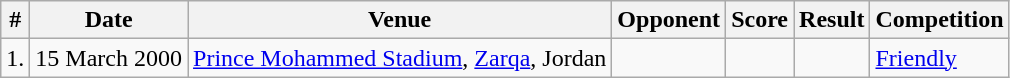<table class="wikitable collapsed">
<tr>
<th>#</th>
<th>Date</th>
<th>Venue</th>
<th>Opponent</th>
<th>Score</th>
<th>Result</th>
<th>Competition</th>
</tr>
<tr>
<td>1.</td>
<td>15 March 2000</td>
<td><a href='#'>Prince Mohammed Stadium</a>, <a href='#'>Zarqa</a>, Jordan</td>
<td></td>
<td></td>
<td></td>
<td><a href='#'>Friendly</a></td>
</tr>
</table>
